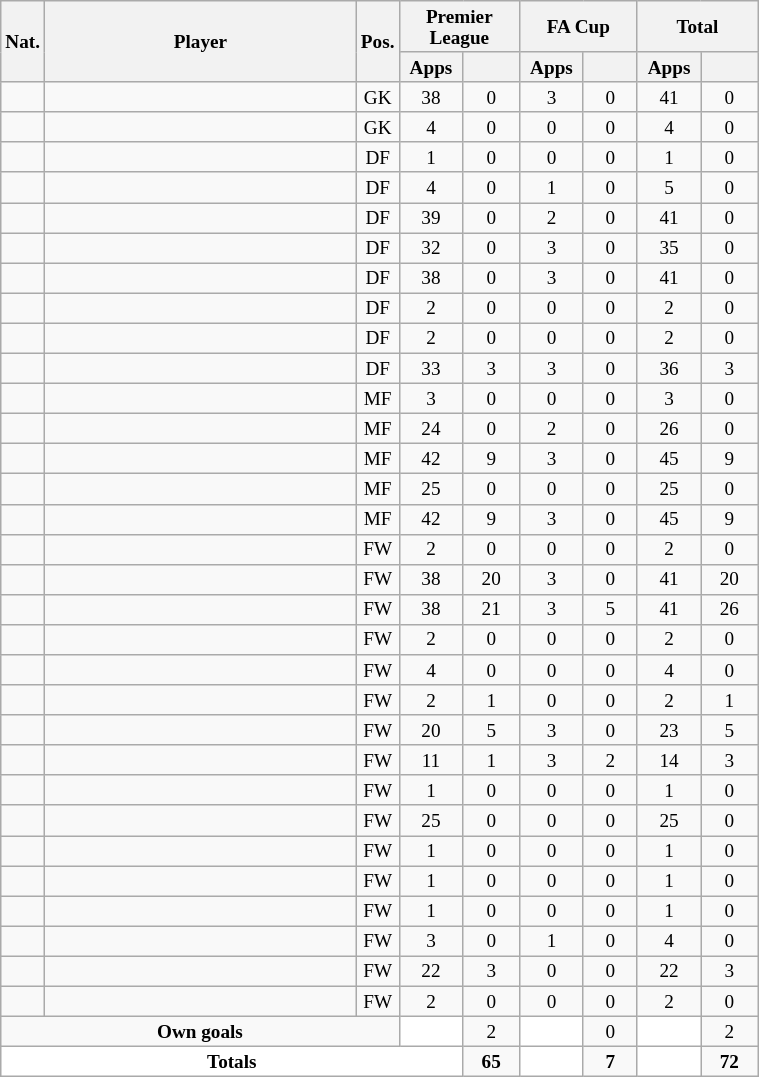<table class="wikitable sortable alternance"  style="font-size:80%; text-align:center; line-height:14px; width:40%;">
<tr>
<th rowspan="2" style="width:10px;">Nat.</th>
<th rowspan="2" scope="col" style="width:275px;">Player</th>
<th rowspan="2" style="width:10px;">Pos.</th>
<th colspan="2">Premier League</th>
<th colspan="2">FA Cup</th>
<th colspan="2">Total</th>
</tr>
<tr style="text-align:center;">
<th width=40>Apps</th>
<th width=40></th>
<th width=40>Apps</th>
<th width=40></th>
<th width=40>Apps</th>
<th width=40></th>
</tr>
<tr>
<td></td>
<td></td>
<td>GK</td>
<td>38</td>
<td>0</td>
<td>3</td>
<td>0</td>
<td>41</td>
<td>0</td>
</tr>
<tr>
<td></td>
<td></td>
<td>GK</td>
<td>4</td>
<td>0</td>
<td>0</td>
<td>0</td>
<td>4</td>
<td>0</td>
</tr>
<tr>
<td></td>
<td></td>
<td>DF</td>
<td>1</td>
<td>0</td>
<td>0</td>
<td>0</td>
<td>1</td>
<td>0</td>
</tr>
<tr>
<td></td>
<td></td>
<td>DF</td>
<td>4</td>
<td>0</td>
<td>1</td>
<td>0</td>
<td>5</td>
<td>0</td>
</tr>
<tr>
<td></td>
<td></td>
<td>DF</td>
<td>39</td>
<td>0</td>
<td>2</td>
<td>0</td>
<td>41</td>
<td>0</td>
</tr>
<tr>
<td></td>
<td></td>
<td>DF</td>
<td>32</td>
<td>0</td>
<td>3</td>
<td>0</td>
<td>35</td>
<td>0</td>
</tr>
<tr>
<td></td>
<td></td>
<td>DF</td>
<td>38</td>
<td>0</td>
<td>3</td>
<td>0</td>
<td>41</td>
<td>0</td>
</tr>
<tr>
<td></td>
<td></td>
<td>DF</td>
<td>2</td>
<td>0</td>
<td>0</td>
<td>0</td>
<td>2</td>
<td>0</td>
</tr>
<tr>
<td></td>
<td></td>
<td>DF</td>
<td>2</td>
<td>0</td>
<td>0</td>
<td>0</td>
<td>2</td>
<td>0</td>
</tr>
<tr>
<td></td>
<td></td>
<td>DF</td>
<td>33</td>
<td>3</td>
<td>3</td>
<td>0</td>
<td>36</td>
<td>3</td>
</tr>
<tr>
<td></td>
<td></td>
<td>MF</td>
<td>3</td>
<td>0</td>
<td>0</td>
<td>0</td>
<td>3</td>
<td>0</td>
</tr>
<tr>
<td></td>
<td></td>
<td>MF</td>
<td>24</td>
<td>0</td>
<td>2</td>
<td>0</td>
<td>26</td>
<td>0</td>
</tr>
<tr>
<td></td>
<td></td>
<td>MF</td>
<td>42</td>
<td>9</td>
<td>3</td>
<td>0</td>
<td>45</td>
<td>9</td>
</tr>
<tr>
<td></td>
<td></td>
<td>MF</td>
<td>25</td>
<td>0</td>
<td>0</td>
<td>0</td>
<td>25</td>
<td>0</td>
</tr>
<tr>
<td></td>
<td></td>
<td>MF</td>
<td>42</td>
<td>9</td>
<td>3</td>
<td>0</td>
<td>45</td>
<td>9</td>
</tr>
<tr>
<td></td>
<td></td>
<td>FW</td>
<td>2</td>
<td>0</td>
<td>0</td>
<td>0</td>
<td>2</td>
<td>0</td>
</tr>
<tr>
<td></td>
<td></td>
<td>FW</td>
<td>38</td>
<td>20</td>
<td>3</td>
<td>0</td>
<td>41</td>
<td>20</td>
</tr>
<tr>
<td></td>
<td></td>
<td>FW</td>
<td>38</td>
<td>21</td>
<td>3</td>
<td>5</td>
<td>41</td>
<td>26</td>
</tr>
<tr>
<td></td>
<td></td>
<td>FW</td>
<td>2</td>
<td>0</td>
<td>0</td>
<td>0</td>
<td>2</td>
<td>0</td>
</tr>
<tr>
<td></td>
<td></td>
<td>FW</td>
<td>4</td>
<td>0</td>
<td>0</td>
<td>0</td>
<td>4</td>
<td>0</td>
</tr>
<tr>
<td></td>
<td></td>
<td>FW</td>
<td>2</td>
<td>1</td>
<td>0</td>
<td>0</td>
<td>2</td>
<td>1</td>
</tr>
<tr>
<td></td>
<td></td>
<td>FW</td>
<td>20</td>
<td>5</td>
<td>3</td>
<td>0</td>
<td>23</td>
<td>5</td>
</tr>
<tr>
<td></td>
<td></td>
<td>FW</td>
<td>11</td>
<td>1</td>
<td>3</td>
<td>2</td>
<td>14</td>
<td>3</td>
</tr>
<tr>
<td></td>
<td></td>
<td>FW</td>
<td>1</td>
<td>0</td>
<td>0</td>
<td>0</td>
<td>1</td>
<td>0</td>
</tr>
<tr>
<td></td>
<td></td>
<td>FW</td>
<td>25</td>
<td>0</td>
<td>0</td>
<td>0</td>
<td>25</td>
<td>0</td>
</tr>
<tr>
<td></td>
<td></td>
<td>FW</td>
<td>1</td>
<td>0</td>
<td>0</td>
<td>0</td>
<td>1</td>
<td>0</td>
</tr>
<tr>
<td></td>
<td></td>
<td>FW</td>
<td>1</td>
<td>0</td>
<td>0</td>
<td>0</td>
<td>1</td>
<td>0</td>
</tr>
<tr>
<td></td>
<td></td>
<td>FW</td>
<td>1</td>
<td>0</td>
<td>0</td>
<td>0</td>
<td>1</td>
<td>0</td>
</tr>
<tr>
<td></td>
<td></td>
<td>FW</td>
<td>3</td>
<td>0</td>
<td>1</td>
<td>0</td>
<td>4</td>
<td>0</td>
</tr>
<tr>
<td></td>
<td></td>
<td>FW</td>
<td>22</td>
<td>3</td>
<td>0</td>
<td>0</td>
<td>22</td>
<td>3</td>
</tr>
<tr>
<td></td>
<td></td>
<td>FW</td>
<td>2</td>
<td>0</td>
<td>0</td>
<td>0</td>
<td>2</td>
<td>0</td>
</tr>
<tr class="sortbottom">
<td colspan="3"><strong>Own goals</strong></td>
<td ! style="background:white; text-align: center;"></td>
<td>2</td>
<td ! style="background:white; text-align: center;"></td>
<td>0</td>
<td ! style="background:white; text-align: center;"></td>
<td>2</td>
</tr>
<tr class="sortbottom">
<td colspan="4"  style="background:white; text-align: center;"><strong>Totals</strong></td>
<td><strong>65</strong></td>
<td ! rowspan="2" style="background:white; text-align: center;"></td>
<td><strong>7</strong></td>
<td ! rowspan="2" style="background:white; text-align: center;"></td>
<td><strong>72</strong></td>
</tr>
</table>
